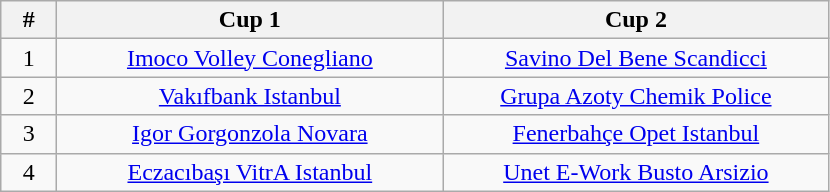<table class="wikitable" align="center" style="text-align: center;">
<tr>
<th width="30px">#</th>
<th width="250px">Cup 1</th>
<th width="250px">Cup 2</th>
</tr>
<tr align=center>
<td>1</td>
<td> <a href='#'>Imoco Volley Conegliano</a></td>
<td> <a href='#'>Savino Del Bene Scandicci</a></td>
</tr>
<tr align=center>
<td>2</td>
<td> <a href='#'>Vakıfbank Istanbul</a></td>
<td> <a href='#'>Grupa Azoty Chemik Police</a></td>
</tr>
<tr align=center>
<td>3</td>
<td> <a href='#'>Igor Gorgonzola Novara</a></td>
<td> <a href='#'>Fenerbahçe Opet Istanbul</a></td>
</tr>
<tr align=center>
<td>4</td>
<td> <a href='#'>Eczacıbaşı VitrA Istanbul</a></td>
<td> <a href='#'>Unet E-Work Busto Arsizio</a></td>
</tr>
</table>
